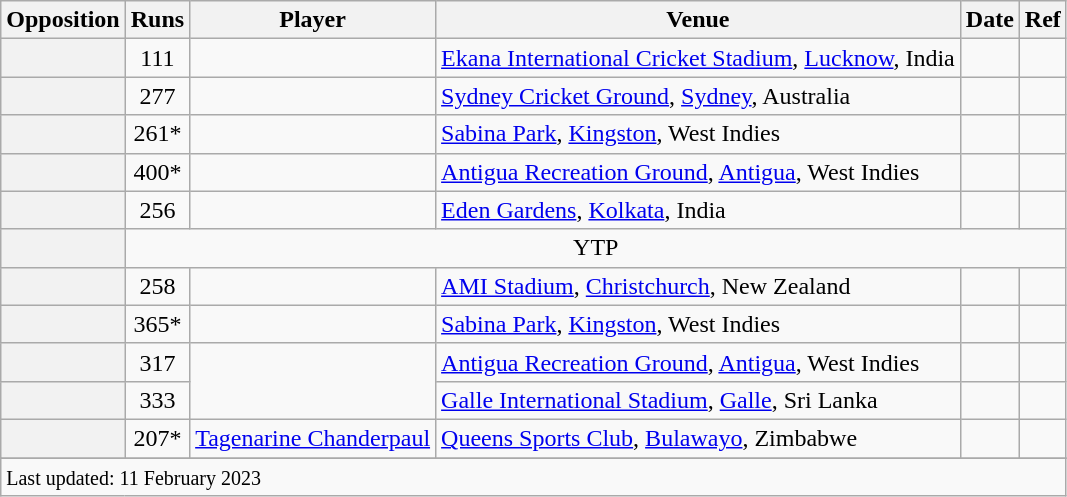<table class="wikitable plainrowheaders sortable">
<tr>
<th scope=col>Opposition</th>
<th scope=col>Runs</th>
<th scope=col>Player</th>
<th scope=col>Venue</th>
<th scope=col>Date</th>
<th scope=col>Ref</th>
</tr>
<tr>
<th style=text-align:left;></th>
<td scope=row style=text-align:center;>111</td>
<td></td>
<td><a href='#'>Ekana International Cricket Stadium</a>, <a href='#'>Lucknow</a>, India</td>
<td></td>
<td></td>
</tr>
<tr>
<th style=text-align:left;></th>
<td scope=row style=text-align:center;>277</td>
<td></td>
<td><a href='#'>Sydney Cricket Ground</a>, <a href='#'>Sydney</a>, Australia</td>
<td></td>
<td></td>
</tr>
<tr>
<th style=text-align:left;></th>
<td scope=row style=text-align:center;>261*</td>
<td></td>
<td><a href='#'>Sabina Park</a>, <a href='#'>Kingston</a>, West Indies</td>
<td></td>
<td></td>
</tr>
<tr>
<th style=text-align:left;></th>
<td scope=row style=text-align:center;>400*</td>
<td></td>
<td><a href='#'>Antigua Recreation Ground</a>, <a href='#'>Antigua</a>, West Indies</td>
<td></td>
<td></td>
</tr>
<tr>
<th style=text-align:left;></th>
<td scope=row style=text-align:center;>256</td>
<td></td>
<td><a href='#'>Eden Gardens</a>, <a href='#'>Kolkata</a>, India</td>
<td></td>
<td></td>
</tr>
<tr>
<th style=text-align:left;></th>
<td style=text-align:center; colspan=5>YTP</td>
</tr>
<tr>
<th style=text-align:left;></th>
<td scope=row style=text-align:center;>258</td>
<td></td>
<td><a href='#'>AMI Stadium</a>, <a href='#'>Christchurch</a>, New Zealand</td>
<td></td>
<td></td>
</tr>
<tr>
<th style=text-align:left;></th>
<td scope=row style=text-align:center;>365*</td>
<td></td>
<td><a href='#'>Sabina Park</a>, <a href='#'>Kingston</a>, West Indies</td>
<td></td>
<td></td>
</tr>
<tr>
<th style=text-align:left;></th>
<td scope=row style=text-align:center;>317</td>
<td rowspan=2></td>
<td><a href='#'>Antigua Recreation Ground</a>, <a href='#'>Antigua</a>, West Indies</td>
<td></td>
<td></td>
</tr>
<tr>
<th style=text-align:left;></th>
<td scope=row style=text-align:center;>333</td>
<td><a href='#'>Galle International Stadium</a>, <a href='#'>Galle</a>, Sri Lanka</td>
<td></td>
<td></td>
</tr>
<tr>
<th style=text-align:left;></th>
<td scope=row style=text-align:center;>207*</td>
<td><a href='#'>Tagenarine Chanderpaul</a></td>
<td><a href='#'>Queens Sports Club</a>, <a href='#'>Bulawayo</a>, Zimbabwe</td>
<td></td>
<td></td>
</tr>
<tr>
</tr>
<tr class=sortbottom>
<td colspan=6><small>Last updated: 11 February 2023</small></td>
</tr>
</table>
